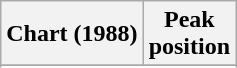<table class="wikitable sortable plainrowheaders">
<tr>
<th scope="col">Chart (1988)</th>
<th scope="col">Peak<br>position</th>
</tr>
<tr>
</tr>
<tr>
</tr>
</table>
